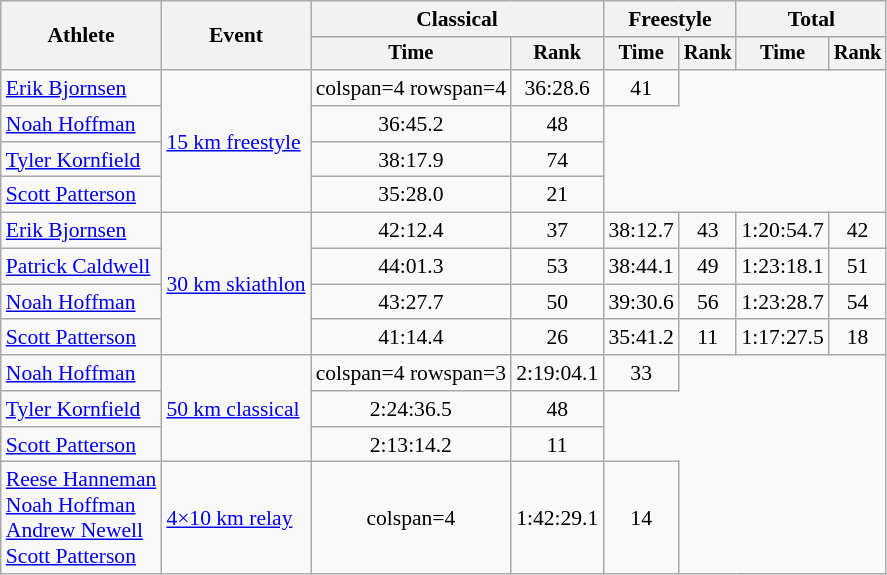<table class=wikitable style=font-size:90%;text-align:center>
<tr>
<th rowspan=2>Athlete</th>
<th rowspan=2>Event</th>
<th colspan=2>Classical</th>
<th colspan=2>Freestyle</th>
<th colspan=2>Total</th>
</tr>
<tr style=font-size:95%>
<th>Time</th>
<th>Rank</th>
<th>Time</th>
<th>Rank</th>
<th>Time</th>
<th>Rank</th>
</tr>
<tr>
<td align=left><a href='#'>Erik Bjornsen</a></td>
<td style="text-align:left;" rowspan="4"><a href='#'>15 km freestyle</a></td>
<td>colspan=4 rowspan=4 </td>
<td>36:28.6</td>
<td>41</td>
</tr>
<tr>
<td align=left><a href='#'>Noah Hoffman</a></td>
<td>36:45.2</td>
<td>48</td>
</tr>
<tr>
<td align=left><a href='#'>Tyler Kornfield</a></td>
<td>38:17.9</td>
<td>74</td>
</tr>
<tr>
<td align=left><a href='#'>Scott Patterson</a></td>
<td>35:28.0</td>
<td>21</td>
</tr>
<tr>
<td align=left><a href='#'>Erik Bjornsen</a></td>
<td style="text-align:left;" rowspan="4"><a href='#'>30 km skiathlon</a></td>
<td>42:12.4</td>
<td>37</td>
<td>38:12.7</td>
<td>43</td>
<td>1:20:54.7</td>
<td>42</td>
</tr>
<tr>
<td align=left><a href='#'>Patrick Caldwell</a></td>
<td>44:01.3</td>
<td>53</td>
<td>38:44.1</td>
<td>49</td>
<td>1:23:18.1</td>
<td>51</td>
</tr>
<tr>
<td align=left><a href='#'>Noah Hoffman</a></td>
<td>43:27.7</td>
<td>50</td>
<td>39:30.6</td>
<td>56</td>
<td>1:23:28.7</td>
<td>54</td>
</tr>
<tr>
<td align=left><a href='#'>Scott Patterson</a></td>
<td>41:14.4</td>
<td>26</td>
<td>35:41.2</td>
<td>11</td>
<td>1:17:27.5</td>
<td>18</td>
</tr>
<tr>
<td align=left><a href='#'>Noah Hoffman</a></td>
<td style="text-align:left;" rowspan="3"><a href='#'>50 km classical</a></td>
<td>colspan=4 rowspan=3 </td>
<td>2:19:04.1</td>
<td>33</td>
</tr>
<tr>
<td align=left><a href='#'>Tyler Kornfield</a></td>
<td>2:24:36.5</td>
<td>48</td>
</tr>
<tr>
<td align=left><a href='#'>Scott Patterson</a></td>
<td>2:13:14.2</td>
<td>11</td>
</tr>
<tr>
<td align=left><a href='#'>Reese Hanneman</a><br><a href='#'>Noah Hoffman</a><br><a href='#'>Andrew Newell</a><br><a href='#'>Scott Patterson</a></td>
<td align=left><a href='#'>4×10 km relay</a></td>
<td>colspan=4 </td>
<td>1:42:29.1</td>
<td>14</td>
</tr>
</table>
